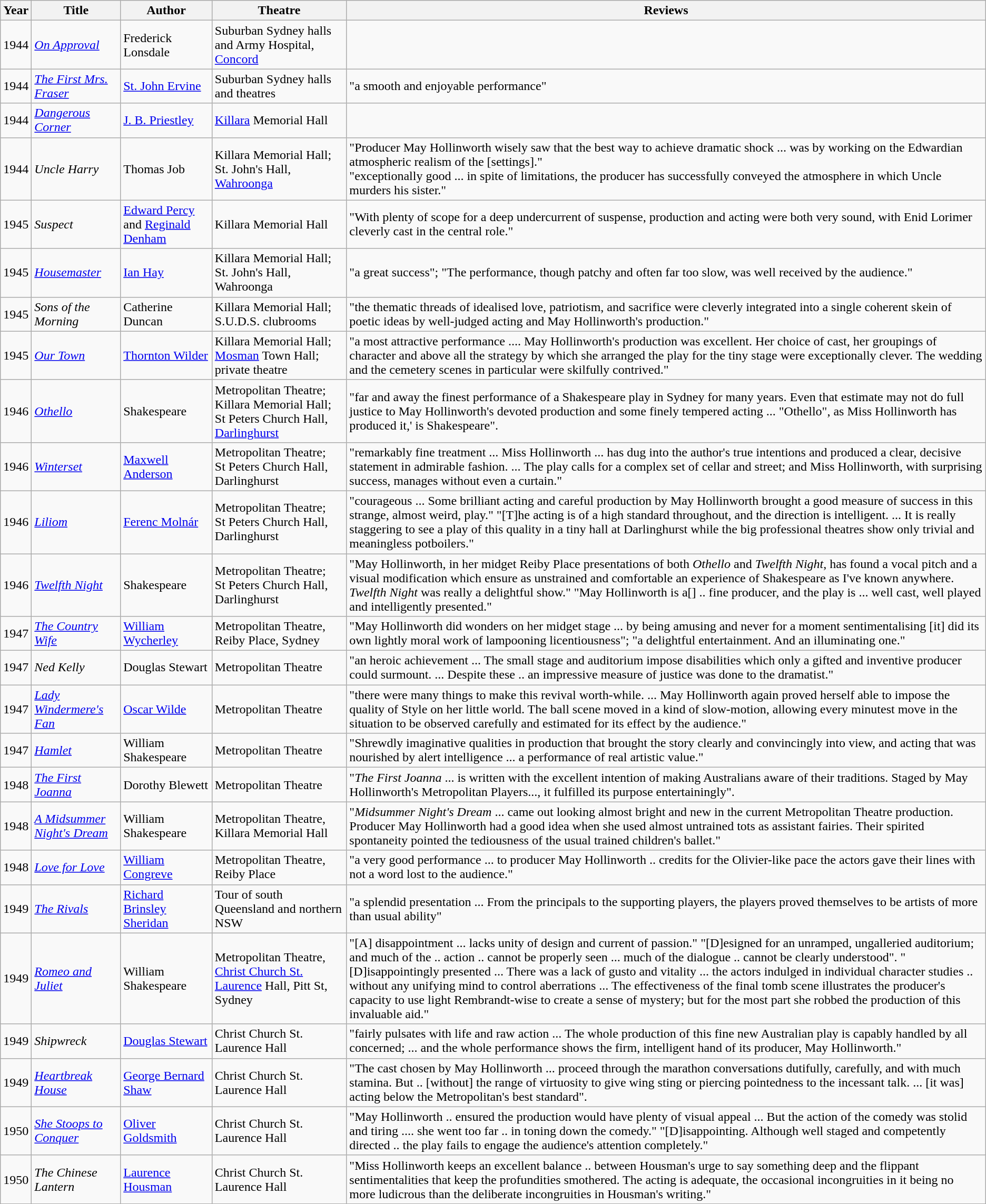<table class="wikitable sortable">
<tr>
<th>Year</th>
<th>Title</th>
<th>Author</th>
<th>Theatre</th>
<th>Reviews</th>
</tr>
<tr>
<td>1944</td>
<td><em><a href='#'>On Approval</a></em></td>
<td>Frederick Lonsdale</td>
<td>Suburban Sydney halls and Army Hospital, <a href='#'>Concord</a></td>
<td></td>
</tr>
<tr>
<td>1944</td>
<td><em><a href='#'>The First Mrs. Fraser</a></em></td>
<td><a href='#'>St. John Ervine</a></td>
<td>Suburban Sydney halls and theatres</td>
<td>"a smooth and enjoyable performance"</td>
</tr>
<tr>
<td>1944</td>
<td><em><a href='#'>Dangerous Corner</a></em></td>
<td><a href='#'>J. B. Priestley</a></td>
<td><a href='#'>Killara</a> Memorial Hall</td>
<td></td>
</tr>
<tr>
<td>1944</td>
<td><em>Uncle Harry</em></td>
<td>Thomas Job</td>
<td>Killara Memorial Hall; St. John's Hall, <a href='#'>Wahroonga</a></td>
<td>"Producer May Hollinworth wisely saw that the best way to achieve dramatic shock ... was by working on the Edwardian atmospheric realism of the [settings]."<br>"exceptionally good ... in spite of limitations, the producer has successfully conveyed the atmosphere in which Uncle murders his sister."</td>
</tr>
<tr>
<td>1945</td>
<td><em>Suspect</em></td>
<td><a href='#'>Edward Percy</a> and <a href='#'>Reginald Denham</a></td>
<td>Killara Memorial Hall</td>
<td>"With plenty of scope for a deep undercurrent of suspense, production and acting were both very sound, with Enid Lorimer cleverly cast in the central role."</td>
</tr>
<tr>
<td>1945</td>
<td><em><a href='#'>Housemaster</a></em></td>
<td><a href='#'>Ian Hay</a></td>
<td>Killara Memorial Hall; St. John's Hall, Wahroonga</td>
<td>"a great success"; "The performance, though patchy and often far too slow, was well received by the audience."</td>
</tr>
<tr>
<td>1945</td>
<td><em>Sons of the Morning</em></td>
<td>Catherine Duncan</td>
<td>Killara Memorial Hall; S.U.D.S. clubrooms</td>
<td>"the thematic threads of idealised love, patriotism, and sacrifice were cleverly integrated into a single coherent skein of poetic ideas by well-judged acting and May Hollinworth's production."</td>
</tr>
<tr>
<td>1945</td>
<td><em><a href='#'>Our Town</a></em></td>
<td><a href='#'>Thornton Wilder</a></td>
<td>Killara Memorial Hall; <a href='#'>Mosman</a> Town Hall; private theatre</td>
<td>"a most attractive performance .... May Hollinworth's production was excellent. Her choice of cast, her groupings of character and above all the strategy by which she arranged the play for the tiny stage were exceptionally clever. The wedding and the cemetery scenes in particular were skilfully contrived."</td>
</tr>
<tr>
<td>1946</td>
<td><em><a href='#'>Othello</a></em></td>
<td>Shakespeare</td>
<td>Metropolitan Theatre; Killara Memorial Hall; St Peters Church Hall, <a href='#'>Darlinghurst</a></td>
<td>"far and away the finest performance of a Shakespeare play in Sydney for many years. Even that estimate may not do full justice to May Hollinworth's devoted production and some finely tempered acting ... "Othello", as Miss Hollinworth has produced it,' is Shakespeare".</td>
</tr>
<tr>
<td>1946</td>
<td><em><a href='#'>Winterset</a></em></td>
<td><a href='#'>Maxwell Anderson</a></td>
<td>Metropolitan Theatre; <br>St Peters Church Hall, Darlinghurst</td>
<td>"remarkably fine treatment ... Miss Hollinworth ... has dug into the author's true intentions and produced a clear, decisive statement in admirable fashion. ... The play calls for a complex set of cellar and street; and Miss Hollinworth, with surprising success, manages without even a curtain."</td>
</tr>
<tr>
<td>1946</td>
<td><em><a href='#'>Liliom</a></em></td>
<td><a href='#'>Ferenc Molnár</a></td>
<td>Metropolitan Theatre; <br>St Peters Church Hall, Darlinghurst</td>
<td>"courageous ... Some brilliant acting and careful production by May Hollinworth brought a good measure of success in this strange, almost weird, play." "[T]he acting is of a high standard throughout, and the direction is intelligent. ... It is really staggering to see a play of this quality in a tiny hall at Darlinghurst while the big professional theatres show only trivial and meaningless potboilers."</td>
</tr>
<tr>
<td>1946</td>
<td><em><a href='#'>Twelfth Night</a></em></td>
<td>Shakespeare</td>
<td>Metropolitan Theatre; <br>St Peters Church Hall, Darlinghurst</td>
<td>"May Hollinworth, in her midget Reiby Place presentations of both <em>Othello</em> and <em>Twelfth Night</em>, has found a vocal pitch and a visual modification which ensure as unstrained and comfortable an experience of Shakespeare as I've known anywhere. <em>Twelfth Night</em> was really a delightful show." "May Hollinworth is a[] .. fine producer, and the play is ... well cast, well played and intelligently presented."</td>
</tr>
<tr>
<td>1947</td>
<td><em><a href='#'>The Country Wife</a></em></td>
<td><a href='#'>William Wycherley</a></td>
<td>Metropolitan Theatre, Reiby Place, Sydney</td>
<td>"May Hollinworth did wonders on her midget stage ... by being amusing and never for a moment sentimentalising [it] did its own lightly moral work of lampooning licentiousness"; "a delightful entertainment. And an illuminating one."</td>
</tr>
<tr>
<td>1947</td>
<td><em>Ned Kelly</em></td>
<td>Douglas Stewart</td>
<td>Metropolitan Theatre</td>
<td>"an heroic achievement ... The small stage and auditorium impose disabilities which only a gifted and inventive producer could surmount. ... Despite these .. an impressive measure of justice was done to the dramatist."</td>
</tr>
<tr>
<td>1947</td>
<td><em><a href='#'>Lady Windermere's Fan</a></em></td>
<td><a href='#'>Oscar Wilde</a></td>
<td>Metropolitan Theatre</td>
<td>"there were many things to make this revival worth-while. ... May Hollinworth again proved herself able to impose the quality of Style on her little world. The ball scene moved in a kind of slow-motion, allowing every minutest move in the situation to be observed carefully and estimated for its effect by the audience."</td>
</tr>
<tr>
<td>1947</td>
<td><em><a href='#'>Hamlet</a></em></td>
<td>William Shakespeare</td>
<td>Metropolitan Theatre</td>
<td>"Shrewdly imaginative qualities in production that brought the story clearly and convincingly into view, and acting that was nourished by alert intelligence ... a performance of real artistic value."</td>
</tr>
<tr>
<td>1948</td>
<td><em><a href='#'>The First Joanna</a></em></td>
<td>Dorothy Blewett</td>
<td>Metropolitan Theatre</td>
<td>"<em>The First Joanna</em> ... is written with the excellent intention of making Australians aware of their traditions. Staged by May Hollinworth's Metropolitan Players..., it fulfilled its purpose entertainingly".</td>
</tr>
<tr>
<td>1948</td>
<td><em><a href='#'>A Midsummer Night's Dream</a></em></td>
<td>William Shakespeare</td>
<td>Metropolitan Theatre, Killara Memorial Hall</td>
<td>"<em>Midsummer Night's Dream</em> ... came out looking almost bright and new in the current Metropolitan Theatre production. Producer May Hollinworth had a good idea when she used almost untrained tots as assistant fairies. Their spirited spontaneity pointed the tediousness of the usual trained children's ballet."</td>
</tr>
<tr>
<td>1948</td>
<td><em><a href='#'>Love for Love</a></em></td>
<td><a href='#'>William Congreve</a></td>
<td>Metropolitan Theatre, Reiby Place</td>
<td>"a very good performance ... to producer May Hollinworth .. credits for the Olivier-like pace the actors gave their lines with not a word lost to the audience."</td>
</tr>
<tr>
<td>1949</td>
<td><em><a href='#'>The Rivals</a></em></td>
<td><a href='#'>Richard Brinsley Sheridan</a></td>
<td>Tour of south Queensland and northern NSW</td>
<td>"a splendid presentation ... From the principals to the supporting players, the players proved themselves to be artists of more than usual ability"</td>
</tr>
<tr>
<td>1949</td>
<td><em><a href='#'>Romeo and Juliet</a></em></td>
<td>William Shakespeare</td>
<td>Metropolitan Theatre, <a href='#'>Christ Church St. Laurence</a> Hall, Pitt St, Sydney</td>
<td>"[A] disappointment ... lacks unity of design and current of passion." "[D]esigned for an unramped, ungalleried auditorium; and much of the .. action .. cannot be properly seen ... much of the dialogue .. cannot be clearly understood". "[D]isappointingly presented ... There was a lack of gusto and vitality ... the actors indulged in individual character studies .. without any unifying mind to control aberrations ... The effectiveness of the final tomb scene illustrates the producer's capacity to use light Rembrandt-wise to create a sense of mystery; but for the most part she robbed the production of this invaluable aid."</td>
</tr>
<tr>
<td>1949</td>
<td><em>Shipwreck</em></td>
<td><a href='#'>Douglas Stewart</a></td>
<td>Christ Church St. Laurence Hall</td>
<td>"fairly pulsates with life and raw action ... The whole production of this fine new Australian play is capably handled by all concerned; ... and the whole performance shows the firm, intelligent hand of its producer, May Hollinworth."</td>
</tr>
<tr>
<td>1949</td>
<td><em><a href='#'>Heartbreak House</a></em></td>
<td><a href='#'>George Bernard Shaw</a></td>
<td>Christ Church St. Laurence Hall</td>
<td>"The cast chosen by May Hollinworth ... proceed through the marathon conversations dutifully, carefully, and with much stamina. But .. [without] the range of virtuosity to give wing sting or piercing pointedness to the incessant talk. ... [it was] acting below the Metropolitan's best standard".</td>
</tr>
<tr>
<td>1950</td>
<td><em><a href='#'>She Stoops to Conquer</a></em></td>
<td><a href='#'>Oliver Goldsmith</a></td>
<td>Christ Church St. Laurence Hall</td>
<td>"May Hollinworth .. ensured the production would have plenty of visual appeal ... But the action of the comedy was stolid and tiring .... she went too far .. in toning down the comedy." "[D]isappointing. Although well staged and competently directed .. the play fails to engage the audience's attention completely."</td>
</tr>
<tr>
<td>1950</td>
<td><em>The Chinese Lantern</em></td>
<td><a href='#'>Laurence Housman</a></td>
<td>Christ Church St. Laurence Hall</td>
<td>"Miss Hollinworth keeps an excellent balance .. between Housman's urge to say something deep and the flippant sentimentalities that keep the profundities smothered. The acting is adequate, the occasional incongruities in it being no more ludicrous than the deliberate incongruities in Housman's writing."</td>
</tr>
</table>
